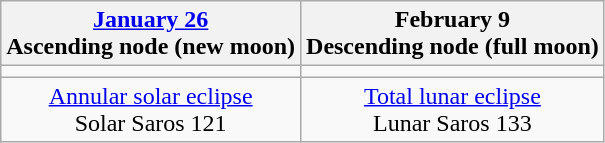<table class="wikitable">
<tr>
<th><a href='#'>January 26</a><br>Ascending node (new moon)<br></th>
<th>February 9<br>Descending node (full moon)<br></th>
</tr>
<tr>
<td></td>
<td></td>
</tr>
<tr align=center>
<td><a href='#'>Annular solar eclipse</a><br>Solar Saros 121</td>
<td><a href='#'>Total lunar eclipse</a><br>Lunar Saros 133</td>
</tr>
</table>
